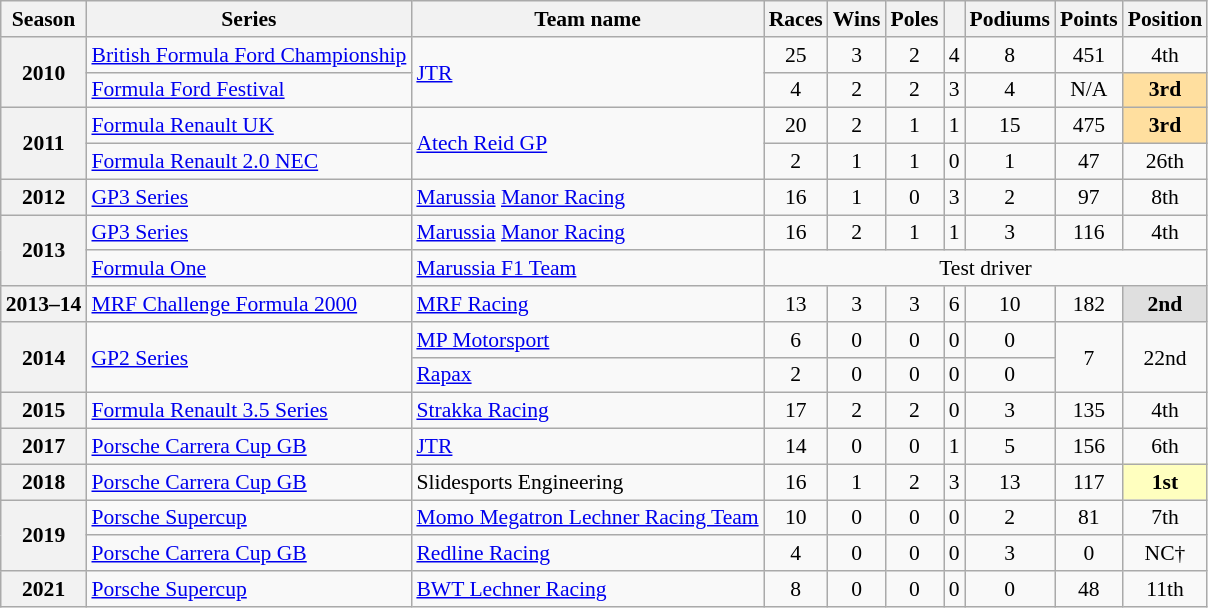<table class="wikitable" style="font-size: 90%; text-align:center">
<tr>
<th>Season</th>
<th>Series</th>
<th>Team name</th>
<th>Races</th>
<th>Wins</th>
<th>Poles</th>
<th></th>
<th>Podiums</th>
<th>Points</th>
<th>Position</th>
</tr>
<tr>
<th rowspan="2">2010</th>
<td align=left><a href='#'>British Formula Ford Championship</a></td>
<td align=left rowspan=2><a href='#'>JTR</a></td>
<td>25</td>
<td>3</td>
<td>2</td>
<td>4</td>
<td>8</td>
<td>451</td>
<td>4th</td>
</tr>
<tr>
<td align=left><a href='#'>Formula Ford Festival</a></td>
<td>4</td>
<td>2</td>
<td>2</td>
<td>3</td>
<td>4</td>
<td>N/A</td>
<td style="background:#ffdf9f;"><strong>3rd</strong></td>
</tr>
<tr>
<th rowspan="2">2011</th>
<td align=left><a href='#'>Formula Renault UK</a></td>
<td rowspan="2" align=left><a href='#'>Atech Reid GP</a></td>
<td>20</td>
<td>2</td>
<td>1</td>
<td>1</td>
<td>15</td>
<td>475</td>
<td style="background:#ffdf9f;"><strong>3rd</strong></td>
</tr>
<tr>
<td align="left"><a href='#'>Formula Renault 2.0 NEC</a></td>
<td>2</td>
<td>1</td>
<td>1</td>
<td>0</td>
<td>1</td>
<td>47</td>
<td>26th</td>
</tr>
<tr>
<th>2012</th>
<td align=left><a href='#'>GP3 Series</a></td>
<td align=left><a href='#'>Marussia</a> <a href='#'>Manor Racing</a></td>
<td>16</td>
<td>1</td>
<td>0</td>
<td>3</td>
<td>2</td>
<td>97</td>
<td>8th</td>
</tr>
<tr>
<th rowspan="2">2013</th>
<td align=left><a href='#'>GP3 Series</a></td>
<td align=left><a href='#'>Marussia</a> <a href='#'>Manor Racing</a></td>
<td>16</td>
<td>2</td>
<td>1</td>
<td>1</td>
<td>3</td>
<td>116</td>
<td>4th</td>
</tr>
<tr>
<td align=left><a href='#'>Formula One</a></td>
<td align=left><a href='#'>Marussia F1 Team</a></td>
<td colspan="7">Test driver</td>
</tr>
<tr>
<th>2013–14</th>
<td align=left><a href='#'>MRF Challenge Formula 2000</a></td>
<td align=left><a href='#'>MRF Racing</a></td>
<td>13</td>
<td>3</td>
<td>3</td>
<td>6</td>
<td>10</td>
<td>182</td>
<td style="background:#DFDFDF;"><strong>2nd</strong></td>
</tr>
<tr>
<th rowspan=2>2014</th>
<td align=left rowspan=2><a href='#'>GP2 Series</a></td>
<td align=left><a href='#'>MP Motorsport</a></td>
<td>6</td>
<td>0</td>
<td>0</td>
<td>0</td>
<td>0</td>
<td rowspan=2>7</td>
<td rowspan=2>22nd</td>
</tr>
<tr>
<td align=left><a href='#'>Rapax</a></td>
<td>2</td>
<td>0</td>
<td>0</td>
<td>0</td>
<td>0</td>
</tr>
<tr>
<th>2015</th>
<td align=left><a href='#'>Formula Renault 3.5 Series</a></td>
<td align=left><a href='#'>Strakka Racing</a></td>
<td>17</td>
<td>2</td>
<td>2</td>
<td>0</td>
<td>3</td>
<td>135</td>
<td>4th</td>
</tr>
<tr>
<th>2017</th>
<td align=left><a href='#'>Porsche Carrera Cup GB</a></td>
<td align=left><a href='#'>JTR</a></td>
<td>14</td>
<td>0</td>
<td>0</td>
<td>1</td>
<td>5</td>
<td>156</td>
<td>6th</td>
</tr>
<tr>
<th>2018</th>
<td align=left><a href='#'>Porsche Carrera Cup GB</a></td>
<td align=left>Slidesports Engineering</td>
<td>16</td>
<td>1</td>
<td>2</td>
<td>3</td>
<td>13</td>
<td>117</td>
<td style="background:#FFFFBF;"><strong>1st</strong></td>
</tr>
<tr>
<th rowspan=2>2019</th>
<td align=left><a href='#'>Porsche Supercup</a></td>
<td align=left><a href='#'>Momo Megatron Lechner Racing Team</a></td>
<td>10</td>
<td>0</td>
<td>0</td>
<td>0</td>
<td>2</td>
<td>81</td>
<td>7th</td>
</tr>
<tr>
<td align=left><a href='#'>Porsche Carrera Cup GB</a></td>
<td align=left><a href='#'>Redline Racing</a></td>
<td>4</td>
<td>0</td>
<td>0</td>
<td>0</td>
<td>3</td>
<td>0</td>
<td>NC†</td>
</tr>
<tr>
<th>2021</th>
<td align=left><a href='#'>Porsche Supercup</a></td>
<td align=left><a href='#'>BWT Lechner Racing</a></td>
<td>8</td>
<td>0</td>
<td>0</td>
<td>0</td>
<td>0</td>
<td>48</td>
<td>11th</td>
</tr>
</table>
